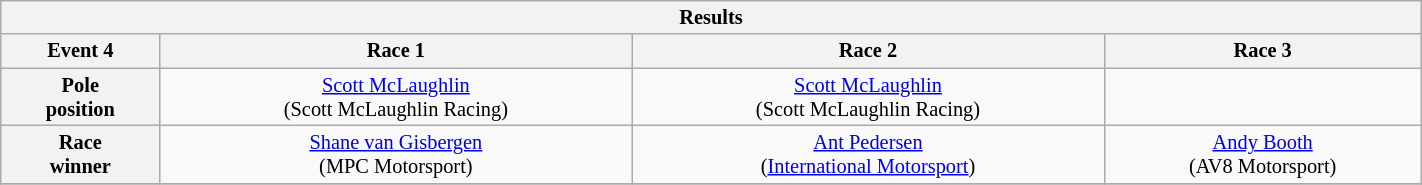<table class="wikitable collapsible collapsed" width=75% style="font-size: 85%; max-width: 950px">
<tr>
<th colspan="4">Results</th>
</tr>
<tr>
<th>Event 4</th>
<th>Race 1</th>
<th>Race 2</th>
<th>Race 3</th>
</tr>
<tr>
<th>Pole<br>position</th>
<td align="center"> <a href='#'>Scott McLaughlin</a><br>(Scott McLaughlin Racing)</td>
<td align="center"> <a href='#'>Scott McLaughlin</a><br>(Scott McLaughlin Racing)</td>
<td align="center"></td>
</tr>
<tr>
<th>Race<br>winner</th>
<td align="center"> <a href='#'>Shane van Gisbergen</a><br>(MPC Motorsport)</td>
<td align="center"> <a href='#'>Ant Pedersen</a><br>(<a href='#'>International Motorsport</a>)</td>
<td align="center"> <a href='#'>Andy Booth</a><br>(AV8 Motorsport)</td>
</tr>
<tr>
</tr>
</table>
